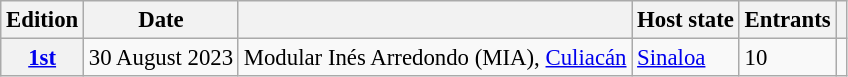<table class="wikitable defaultcenter col3left col2left" style="font-size:95%;">
<tr>
<th>Edition</th>
<th>Date</th>
<th></th>
<th>Host state</th>
<th>Entrants</th>
<th></th>
</tr>
<tr>
<th><a href='#'>1st</a></th>
<td>30 August 2023</td>
<td>Modular Inés Arredondo (MIA), <a href='#'>Culiacán</a></td>
<td><a href='#'>Sinaloa</a></td>
<td>10</td>
<td></td>
</tr>
</table>
